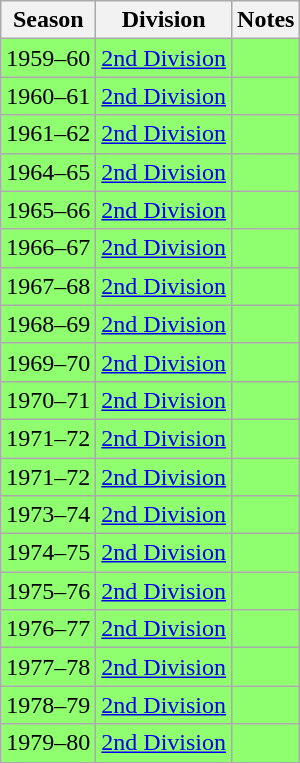<table class="wikitable">
<tr>
<th>Season</th>
<th>Division</th>
<th>Notes</th>
</tr>
<tr>
<td style="background:#8FFF6F;">1959–60</td>
<td style="background:#8FFF6F;"><a href='#'>2nd Division</a></td>
<td style="background:#8FFF6F;"></td>
</tr>
<tr>
<td style="background:#8FFF6F;">1960–61</td>
<td style="background:#8FFF6F;"><a href='#'>2nd Division</a></td>
<td style="background:#8FFF6F;"></td>
</tr>
<tr>
<td style="background:#8FFF6F;">1961–62</td>
<td style="background:#8FFF6F;"><a href='#'>2nd Division</a></td>
<td style="background:#8FFF6F;"></td>
</tr>
<tr>
<td style="background:#8FFF6F;">1964–65</td>
<td style="background:#8FFF6F;"><a href='#'>2nd Division</a></td>
<td style="background:#8FFF6F;"></td>
</tr>
<tr>
<td style="background:#8FFF6F;">1965–66</td>
<td style="background:#8FFF6F;"><a href='#'>2nd Division</a></td>
<td style="background:#8FFF6F;"></td>
</tr>
<tr>
<td style="background:#8FFF6F;">1966–67</td>
<td style="background:#8FFF6F;"><a href='#'>2nd Division</a></td>
<td style="background:#8FFF6F;"></td>
</tr>
<tr>
<td style="background:#8FFF6F;">1967–68</td>
<td style="background:#8FFF6F;"><a href='#'>2nd Division</a></td>
<td style="background:#8FFF6F;"></td>
</tr>
<tr>
<td style="background:#8FFF6F;">1968–69</td>
<td style="background:#8FFF6F;"><a href='#'>2nd Division</a></td>
<td style="background:#8FFF6F;"></td>
</tr>
<tr>
<td style="background:#8FFF6F;">1969–70</td>
<td style="background:#8FFF6F;"><a href='#'>2nd Division</a></td>
<td style="background:#8FFF6F;"></td>
</tr>
<tr>
<td style="background:#8FFF6F;">1970–71</td>
<td style="background:#8FFF6F;"><a href='#'>2nd Division</a></td>
<th style="background:#8FFF6F;"></th>
</tr>
<tr>
<td style="background:#8FFF6F;">1971–72</td>
<td style="background:#8FFF6F;"><a href='#'>2nd Division</a></td>
<th style="background:#8FFF6F;"></th>
</tr>
<tr>
<td style="background:#8FFF6F;">1971–72</td>
<td style="background:#8FFF6F;"><a href='#'>2nd Division</a></td>
<th style="background:#8FFF6F;"></th>
</tr>
<tr>
<td style="background:#8FFF6F;">1973–74</td>
<td style="background:#8FFF6F;"><a href='#'>2nd Division</a></td>
<td style="background:#8FFF6F;"></td>
</tr>
<tr>
<td style="background:#8FFF6F;">1974–75</td>
<td style="background:#8FFF6F;"><a href='#'>2nd Division</a></td>
<td style="background:#8FFF6F;"></td>
</tr>
<tr>
<td style="background:#8FFF6F;">1975–76</td>
<td style="background:#8FFF6F;"><a href='#'>2nd Division</a></td>
<td style="background:#8FFF6F;"></td>
</tr>
<tr>
<td style="background:#8FFF6F;">1976–77</td>
<td style="background:#8FFF6F;"><a href='#'>2nd Division</a></td>
<td style="background:#8FFF6F;"></td>
</tr>
<tr>
<td style="background:#8FFF6F;">1977–78</td>
<td style="background:#8FFF6F;"><a href='#'>2nd Division</a></td>
<td style="background:#8FFF6F;"></td>
</tr>
<tr>
<td style="background:#8FFF6F;">1978–79</td>
<td style="background:#8FFF6F;"><a href='#'>2nd Division</a></td>
<td style="background:#8FFF6F;"></td>
</tr>
<tr>
<td style="background:#8FFF6F;">1979–80</td>
<td style="background:#8FFF6F;"><a href='#'>2nd Division</a></td>
<td style="background:#8FFF6F;"></td>
</tr>
</table>
